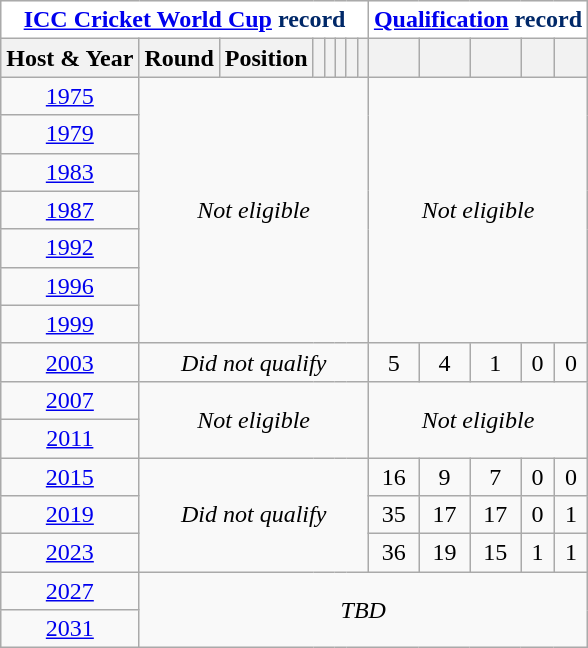<table class="wikitable" style="text-align: center;">
<tr>
<th style="color:#002868; background:white;" colspan=8><a href='#'>ICC Cricket World Cup</a> record</th>
<th style="color:#002868; background:white;" colspan=5><a href='#'>Qualification</a> record</th>
</tr>
<tr>
<th scope="col">Host & Year</th>
<th scope="col">Round</th>
<th scope="col">Position</th>
<th scope="col"></th>
<th scope="col"></th>
<th scope="col"></th>
<th scope="col"></th>
<th scope="col"></th>
<th scope="col"></th>
<th scope="col"></th>
<th scope="col"></th>
<th scope="col"></th>
<th scope="col"></th>
</tr>
<tr>
<td> <a href='#'>1975</a></td>
<td colspan="7" rowspan="7"><em>Not eligible</em></td>
<td colspan="5" rowspan="7"><em>Not eligible</em></td>
</tr>
<tr>
<td> <a href='#'>1979</a></td>
</tr>
<tr>
<td>  <a href='#'>1983</a></td>
</tr>
<tr>
<td>  <a href='#'>1987</a></td>
</tr>
<tr>
<td>  <a href='#'>1992</a></td>
</tr>
<tr>
<td>   <a href='#'>1996</a></td>
</tr>
<tr>
<td>     <a href='#'>1999</a></td>
</tr>
<tr>
<td>   <a href='#'>2003</a></td>
<td colspan="7"><em>Did not qualify</em></td>
<td>5</td>
<td>4</td>
<td>1</td>
<td>0</td>
<td>0</td>
</tr>
<tr>
<td> <a href='#'>2007</a></td>
<td colspan="7" rowspan="2"><em>Not eligible</em></td>
<td colspan="5" rowspan="2"><em>Not eligible</em></td>
</tr>
<tr>
<td>   <a href='#'>2011</a></td>
</tr>
<tr>
<td>  <a href='#'>2015</a></td>
<td colspan="7" rowspan="3"><em>Did not qualify</em></td>
<td>16</td>
<td>9</td>
<td>7</td>
<td>0</td>
<td>0</td>
</tr>
<tr>
<td>  <a href='#'>2019</a></td>
<td>35</td>
<td>17</td>
<td>17</td>
<td>0</td>
<td>1</td>
</tr>
<tr>
<td> <a href='#'>2023</a></td>
<td>36</td>
<td>19</td>
<td>15</td>
<td>1</td>
<td>1</td>
</tr>
<tr>
<td>   <a href='#'>2027</a></td>
<td colspan="12" rowspan="2"><em>TBD</em></td>
</tr>
<tr>
<td> <a href='#'>2031</a></td>
</tr>
</table>
